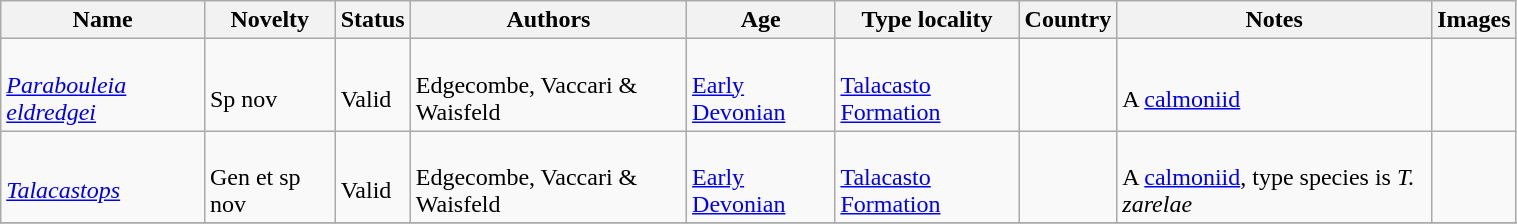<table class="wikitable sortable" align="center" width="80%">
<tr>
<th>Name</th>
<th>Novelty</th>
<th>Status</th>
<th>Authors</th>
<th>Age</th>
<th>Type locality</th>
<th>Country</th>
<th>Notes</th>
<th>Images</th>
</tr>
<tr>
<td><br><em><a href='#'>Parabouleia eldredgei</a></em></td>
<td><br>Sp nov</td>
<td><br>Valid</td>
<td><br>Edgecombe, Vaccari & Waisfeld</td>
<td><br><a href='#'>Early Devonian</a></td>
<td><br><a href='#'>Talacasto Formation</a></td>
<td><br></td>
<td><br>A <a href='#'>calmoniid</a></td>
<td></td>
</tr>
<tr>
<td><br><em><a href='#'>Talacastops</a></em></td>
<td><br>Gen et sp nov</td>
<td><br>Valid</td>
<td><br>Edgecombe, Vaccari & Waisfeld</td>
<td><br><a href='#'>Early Devonian</a></td>
<td><br><a href='#'>Talacasto Formation</a></td>
<td><br></td>
<td><br>A <a href='#'>calmoniid</a>, type species is <em>T. zarelae</em></td>
<td></td>
</tr>
<tr>
</tr>
</table>
